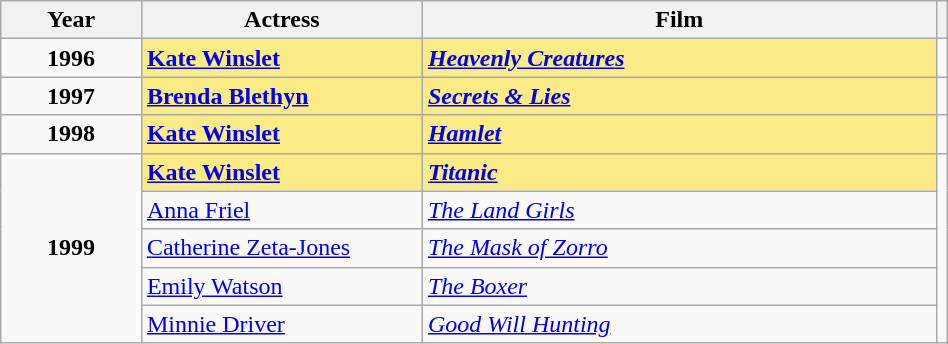<table class="wikitable" width="50%">
<tr>
<th width="15%">Year</th>
<th width="30%">Actress</th>
<th width="60%">Film</th>
<th width="2%"></th>
</tr>
<tr>
<td style="text-align:center"><strong>1996<br> </strong></td>
<td style="background:#FAEB86"><strong><a href='#'>Kate Winslet</a></strong></td>
<td style="background:#FAEB86"><strong><em><a href='#'>Heavenly Creatures</a></em></strong></td>
<td style="text-align:center"></td>
</tr>
<tr>
<td style="text-align:center"><strong>1997<br> </strong></td>
<td style="background:#FAEB86"><strong><a href='#'>Brenda Blethyn</a></strong></td>
<td style="background:#FAEB86"><strong><em><a href='#'>Secrets & Lies</a></em></strong></td>
<td style="text-align:center"></td>
</tr>
<tr>
<td style="text-align:center"><strong>1998<br> </strong></td>
<td style="background:#FAEB86"><strong><a href='#'>Kate Winslet</a></strong></td>
<td style="background:#FAEB86"><strong><em><a href='#'>Hamlet</a></em></strong></td>
<td style="text-align:center"></td>
</tr>
<tr>
<td rowspan="5" style="text-align:center"><strong>1999<br> </strong></td>
<td style="background:#FAEB86"><strong><a href='#'>Kate Winslet</a></strong></td>
<td style="background:#FAEB86"><strong><em><a href='#'>Titanic</a></em></strong></td>
<td rowspan="5" style="text-align:center"></td>
</tr>
<tr>
<td><a href='#'>Anna Friel</a></td>
<td><em><a href='#'>The Land Girls</a></em></td>
</tr>
<tr>
<td><a href='#'>Catherine Zeta-Jones</a></td>
<td><em><a href='#'>The Mask of Zorro</a></em></td>
</tr>
<tr>
<td><a href='#'>Emily Watson</a></td>
<td><em><a href='#'>The Boxer</a></em></td>
</tr>
<tr>
<td><a href='#'>Minnie Driver</a></td>
<td><em><a href='#'>Good Will Hunting</a></em></td>
</tr>
</table>
